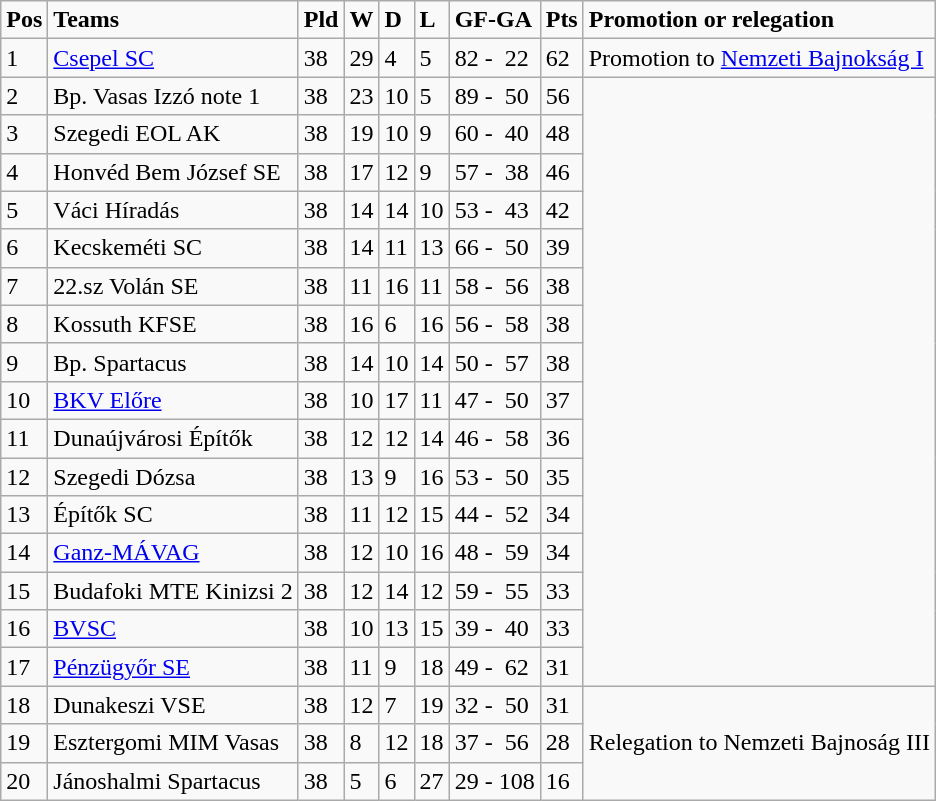<table class="wikitable">
<tr>
<td><strong>Pos</strong></td>
<td><strong>Teams</strong></td>
<td><strong>Pld</strong></td>
<td><strong>W</strong></td>
<td><strong>D</strong></td>
<td><strong>L</strong></td>
<td><strong>GF-GA</strong></td>
<td><strong>Pts</strong></td>
<td><strong>Promotion or relegation</strong></td>
</tr>
<tr>
<td>1</td>
<td><a href='#'>Csepel SC</a></td>
<td>38</td>
<td>29</td>
<td>4</td>
<td>5</td>
<td>82 -  22</td>
<td>62</td>
<td>Promotion to <a href='#'>Nemzeti Bajnokság I</a></td>
</tr>
<tr>
<td>2</td>
<td>Bp. Vasas Izzó note 1</td>
<td>38</td>
<td>23</td>
<td>10</td>
<td>5</td>
<td>89 -  50</td>
<td>56</td>
<td rowspan="16"></td>
</tr>
<tr>
<td>3</td>
<td>Szegedi EOL AK</td>
<td>38</td>
<td>19</td>
<td>10</td>
<td>9</td>
<td>60 -  40</td>
<td>48</td>
</tr>
<tr>
<td>4</td>
<td>Honvéd Bem József SE</td>
<td>38</td>
<td>17</td>
<td>12</td>
<td>9</td>
<td>57 -  38</td>
<td>46</td>
</tr>
<tr>
<td>5</td>
<td>Váci Híradás</td>
<td>38</td>
<td>14</td>
<td>14</td>
<td>10</td>
<td>53 -  43</td>
<td>42</td>
</tr>
<tr>
<td>6</td>
<td>Kecskeméti SC</td>
<td>38</td>
<td>14</td>
<td>11</td>
<td>13</td>
<td>66 -  50</td>
<td>39</td>
</tr>
<tr>
<td>7</td>
<td>22.sz Volán SE</td>
<td>38</td>
<td>11</td>
<td>16</td>
<td>11</td>
<td>58 -  56</td>
<td>38</td>
</tr>
<tr>
<td>8</td>
<td>Kossuth KFSE</td>
<td>38</td>
<td>16</td>
<td>6</td>
<td>16</td>
<td>56 -  58</td>
<td>38</td>
</tr>
<tr>
<td>9</td>
<td>Bp. Spartacus</td>
<td>38</td>
<td>14</td>
<td>10</td>
<td>14</td>
<td>50 -  57</td>
<td>38</td>
</tr>
<tr>
<td>10</td>
<td><a href='#'>BKV Előre</a></td>
<td>38</td>
<td>10</td>
<td>17</td>
<td>11</td>
<td>47 -  50</td>
<td>37</td>
</tr>
<tr>
<td>11</td>
<td>Dunaújvárosi Építők</td>
<td>38</td>
<td>12</td>
<td>12</td>
<td>14</td>
<td>46 -  58</td>
<td>36</td>
</tr>
<tr>
<td>12</td>
<td>Szegedi Dózsa</td>
<td>38</td>
<td>13</td>
<td>9</td>
<td>16</td>
<td>53 -  50</td>
<td>35</td>
</tr>
<tr>
<td>13</td>
<td>Építők SC</td>
<td>38</td>
<td>11</td>
<td>12</td>
<td>15</td>
<td>44 -  52</td>
<td>34</td>
</tr>
<tr>
<td>14</td>
<td><a href='#'>Ganz-MÁVAG</a></td>
<td>38</td>
<td>12</td>
<td>10</td>
<td>16</td>
<td>48 -  59</td>
<td>34</td>
</tr>
<tr>
<td>15</td>
<td>Budafoki MTE Kinizsi 2</td>
<td>38</td>
<td>12</td>
<td>14</td>
<td>12</td>
<td>59 -  55</td>
<td>33</td>
</tr>
<tr>
<td>16</td>
<td><a href='#'>BVSC</a></td>
<td>38</td>
<td>10</td>
<td>13</td>
<td>15</td>
<td>39 -  40</td>
<td>33</td>
</tr>
<tr>
<td>17</td>
<td><a href='#'>Pénzügyőr SE</a></td>
<td>38</td>
<td>11</td>
<td>9</td>
<td>18</td>
<td>49 -  62</td>
<td>31</td>
</tr>
<tr>
<td>18</td>
<td>Dunakeszi VSE</td>
<td>38</td>
<td>12</td>
<td>7</td>
<td>19</td>
<td>32 -  50</td>
<td>31</td>
<td rowspan="3">Relegation to Nemzeti Bajnoság III</td>
</tr>
<tr>
<td>19</td>
<td>Esztergomi MIM Vasas</td>
<td>38</td>
<td>8</td>
<td>12</td>
<td>18</td>
<td>37 -  56</td>
<td>28</td>
</tr>
<tr>
<td>20</td>
<td>Jánoshalmi Spartacus</td>
<td>38</td>
<td>5</td>
<td>6</td>
<td>27</td>
<td>29 - 108</td>
<td>16</td>
</tr>
</table>
